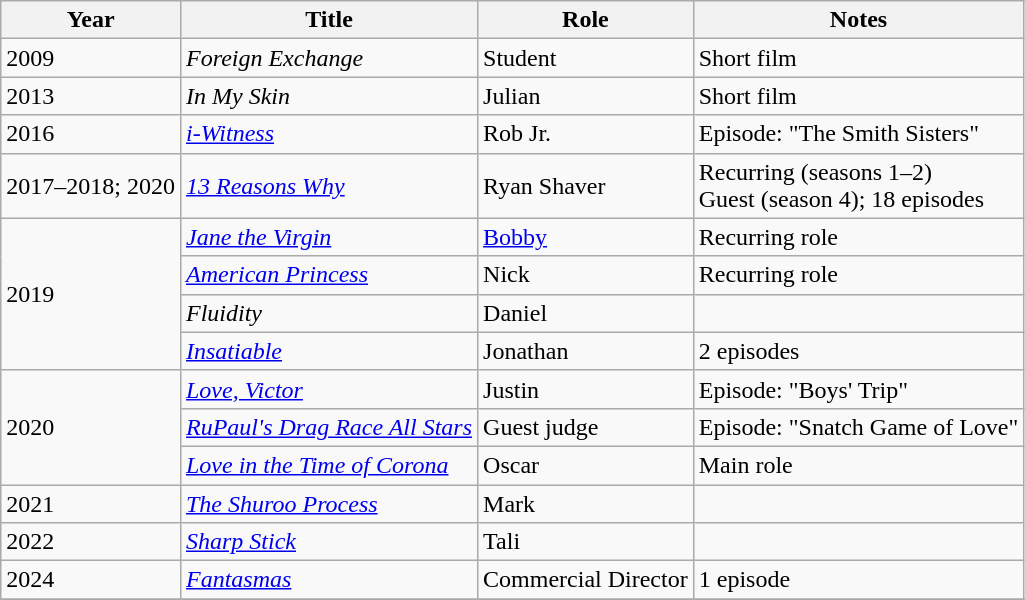<table class="wikitable sortable">
<tr>
<th>Year</th>
<th>Title</th>
<th>Role</th>
<th>Notes</th>
</tr>
<tr>
<td>2009</td>
<td><em>Foreign Exchange</em></td>
<td>Student</td>
<td>Short film</td>
</tr>
<tr>
<td>2013</td>
<td><em>In My Skin</em></td>
<td>Julian</td>
<td>Short film</td>
</tr>
<tr>
<td>2016</td>
<td><em><a href='#'>i-Witness</a></em></td>
<td>Rob Jr.</td>
<td>Episode: "The Smith Sisters"</td>
</tr>
<tr>
<td>2017–2018; 2020</td>
<td><em><a href='#'>13 Reasons Why</a></em></td>
<td>Ryan Shaver</td>
<td>Recurring (seasons 1–2)<br>Guest (season 4); 18 episodes</td>
</tr>
<tr>
<td rowspan="4">2019</td>
<td><em><a href='#'>Jane the Virgin</a></em></td>
<td><a href='#'>Bobby</a></td>
<td>Recurring role</td>
</tr>
<tr>
<td><em><a href='#'>American Princess</a></em></td>
<td>Nick</td>
<td>Recurring role</td>
</tr>
<tr>
<td><em>Fluidity</em></td>
<td>Daniel</td>
<td></td>
</tr>
<tr>
<td><em><a href='#'>Insatiable</a></em></td>
<td>Jonathan</td>
<td>2 episodes</td>
</tr>
<tr>
<td rowspan="3">2020</td>
<td><em><a href='#'>Love, Victor</a></em></td>
<td>Justin</td>
<td>Episode: "Boys' Trip"</td>
</tr>
<tr>
<td><em><a href='#'>RuPaul's Drag Race All Stars</a></em></td>
<td>Guest judge</td>
<td>Episode: "Snatch Game of Love"</td>
</tr>
<tr>
<td><em><a href='#'>Love in the Time of Corona</a></em></td>
<td>Oscar</td>
<td>Main role</td>
</tr>
<tr>
<td>2021</td>
<td><em><a href='#'>The Shuroo Process</a></em></td>
<td>Mark</td>
<td></td>
</tr>
<tr>
<td>2022</td>
<td><em><a href='#'>Sharp Stick</a></em></td>
<td>Tali</td>
<td></td>
</tr>
<tr>
<td>2024</td>
<td><em><a href='#'>Fantasmas</a></em></td>
<td>Commercial Director</td>
<td>1 episode</td>
</tr>
<tr>
</tr>
</table>
